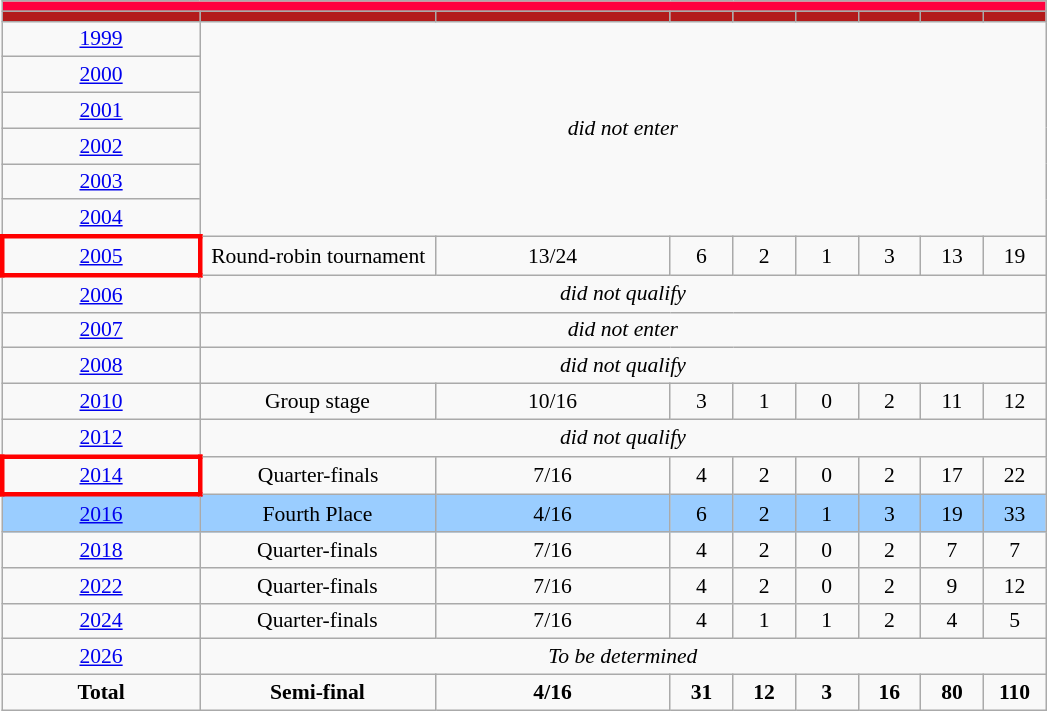<table class="wikitable" style="text-align: center;font-size:90%;">
<tr>
<th style="background:#FF003F;" colspan=11></th>
</tr>
<tr>
<th style="background:#B31B1B;" width=125></th>
<th style="background:#B31B1B;" width=150></th>
<th style="background:#B31B1B;" width=150></th>
<th style="background:#B31B1B;" width=35></th>
<th style="background:#B31B1B;" width=35></th>
<th style="background:#B31B1B;" width=35></th>
<th style="background:#B31B1B;" width=35></th>
<th style="background:#B31B1B;" width=35></th>
<th style="background:#B31B1B;" width=35></th>
</tr>
<tr>
<td> <a href='#'>1999</a></td>
<td colspan=10 rowspan=6><em>did not enter</em></td>
</tr>
<tr>
<td> <a href='#'>2000</a></td>
</tr>
<tr>
<td> <a href='#'>2001</a></td>
</tr>
<tr>
<td> <a href='#'>2002</a></td>
</tr>
<tr>
<td> <a href='#'>2003</a></td>
</tr>
<tr>
<td> <a href='#'>2004</a></td>
</tr>
<tr>
<td style="border: 3px solid red"> <a href='#'>2005</a></td>
<td>Round-robin tournament</td>
<td>13/24</td>
<td>6</td>
<td>2</td>
<td>1</td>
<td>3</td>
<td>13</td>
<td>19</td>
</tr>
<tr>
<td> <a href='#'>2006</a></td>
<td colspan=10 rowspan=1><em>did not qualify</em></td>
</tr>
<tr>
<td> <a href='#'>2007</a></td>
<td colspan=10 rowspan=1><em>did not enter</em></td>
</tr>
<tr>
<td> <a href='#'>2008</a></td>
<td colspan=10 rowspan=1><em>did not qualify</em></td>
</tr>
<tr>
<td> <a href='#'>2010</a></td>
<td>Group stage</td>
<td>10/16</td>
<td>3</td>
<td>1</td>
<td>0</td>
<td>2</td>
<td>11</td>
<td>12</td>
</tr>
<tr>
<td> <a href='#'>2012</a></td>
<td colspan=10 rowspan=1><em>did not qualify</em></td>
</tr>
<tr>
<td style="border: 3px solid red"> <a href='#'>2014</a></td>
<td>Quarter-finals</td>
<td>7/16</td>
<td>4</td>
<td>2</td>
<td>0</td>
<td>2</td>
<td>17</td>
<td>22</td>
</tr>
<tr bgcolor=#9acdff>
<td> <a href='#'>2016</a></td>
<td>Fourth Place</td>
<td>4/16</td>
<td>6</td>
<td>2</td>
<td>1</td>
<td>3</td>
<td>19</td>
<td>33</td>
</tr>
<tr bgcolor=>
<td> <a href='#'>2018</a></td>
<td>Quarter-finals</td>
<td>7/16</td>
<td>4</td>
<td>2</td>
<td>0</td>
<td>2</td>
<td>7</td>
<td>7</td>
</tr>
<tr>
<td> <a href='#'>2022</a></td>
<td>Quarter-finals</td>
<td>7/16</td>
<td>4</td>
<td>2</td>
<td>0</td>
<td>2</td>
<td>9</td>
<td>12</td>
</tr>
<tr>
<td> <a href='#'>2024</a></td>
<td>Quarter-finals</td>
<td>7/16</td>
<td>4</td>
<td>1</td>
<td>1</td>
<td>2</td>
<td>4</td>
<td>5</td>
</tr>
<tr>
<td> <a href='#'>2026</a></td>
<td colspan=10><em>To be determined</em></td>
</tr>
<tr>
<td><strong>Total</strong></td>
<td><strong>Semi-final</strong></td>
<td><strong>4/16</strong></td>
<td><strong>31</strong></td>
<td><strong>12</strong></td>
<td><strong>3</strong></td>
<td><strong>16</strong></td>
<td><strong>80</strong></td>
<td><strong>110</strong></td>
</tr>
</table>
